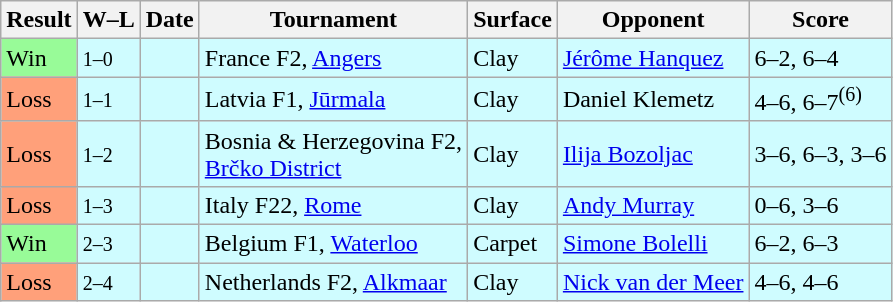<table class="sortable wikitable">
<tr>
<th>Result</th>
<th class="unsortable">W–L</th>
<th>Date</th>
<th>Tournament</th>
<th>Surface</th>
<th>Opponent</th>
<th class="unsortable">Score</th>
</tr>
<tr style="background:#cffcff;">
<td style="background:#98fb98;">Win</td>
<td><small>1–0</small></td>
<td></td>
<td>France F2, <a href='#'>Angers</a></td>
<td>Clay</td>
<td> <a href='#'>Jérôme Hanquez</a></td>
<td>6–2, 6–4</td>
</tr>
<tr style="background:#cffcff;">
<td style="background:#ffa07a;">Loss</td>
<td><small>1–1</small></td>
<td></td>
<td>Latvia F1, <a href='#'>Jūrmala</a></td>
<td>Clay</td>
<td> Daniel Klemetz</td>
<td>4–6, 6–7<sup>(6)</sup></td>
</tr>
<tr style="background:#cffcff;">
<td style="background:#ffa07a;">Loss</td>
<td><small>1–2</small></td>
<td></td>
<td>Bosnia & Herzegovina F2,<br><a href='#'>Brčko District</a></td>
<td>Clay</td>
<td> <a href='#'>Ilija Bozoljac</a></td>
<td>3–6, 6–3, 3–6</td>
</tr>
<tr style="background:#cffcff;">
<td style="background:#ffa07a;">Loss</td>
<td><small>1–3</small></td>
<td></td>
<td>Italy F22, <a href='#'>Rome</a></td>
<td>Clay</td>
<td> <a href='#'>Andy Murray</a></td>
<td>0–6, 3–6</td>
</tr>
<tr style="background:#cffcff;">
<td style="background:#98fb98;">Win</td>
<td><small>2–3</small></td>
<td></td>
<td>Belgium F1, <a href='#'>Waterloo</a></td>
<td>Carpet</td>
<td> <a href='#'>Simone Bolelli</a></td>
<td>6–2, 6–3</td>
</tr>
<tr style="background:#cffcff;">
<td style="background:#ffa07a;">Loss</td>
<td><small>2–4</small></td>
<td></td>
<td>Netherlands F2, <a href='#'>Alkmaar</a></td>
<td>Clay</td>
<td> <a href='#'>Nick van der Meer</a></td>
<td>4–6, 4–6</td>
</tr>
</table>
